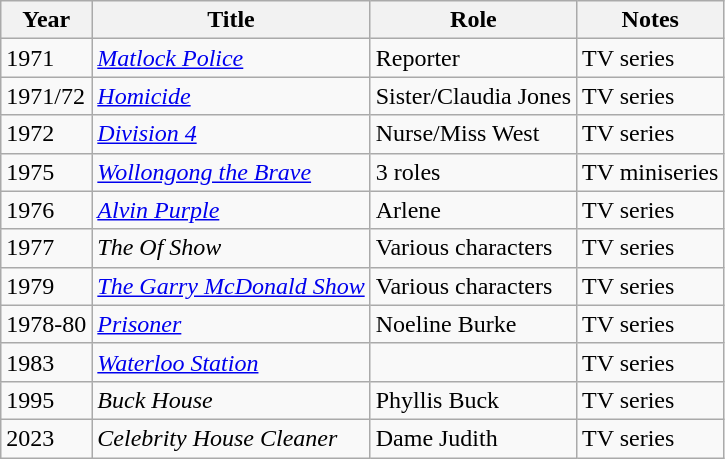<table class="wikitable">
<tr>
<th>Year</th>
<th>Title</th>
<th>Role</th>
<th>Notes</th>
</tr>
<tr>
<td>1971</td>
<td><em><a href='#'>Matlock Police</a></em></td>
<td>Reporter</td>
<td>TV series</td>
</tr>
<tr>
<td>1971/72</td>
<td><em><a href='#'>Homicide</a></em></td>
<td>Sister/Claudia Jones</td>
<td>TV series</td>
</tr>
<tr>
<td>1972</td>
<td><em><a href='#'>Division 4</a></em></td>
<td>Nurse/Miss West</td>
<td>TV series</td>
</tr>
<tr>
<td>1975</td>
<td><em><a href='#'>Wollongong the Brave</a></em></td>
<td>3 roles</td>
<td>TV miniseries</td>
</tr>
<tr>
<td>1976</td>
<td><em><a href='#'>Alvin Purple</a></em></td>
<td>Arlene</td>
<td>TV series</td>
</tr>
<tr>
<td>1977</td>
<td><em>The Of Show</em></td>
<td>Various characters</td>
<td>TV series</td>
</tr>
<tr>
<td>1979</td>
<td><em><a href='#'>The Garry McDonald Show</a></em></td>
<td>Various characters</td>
<td>TV series</td>
</tr>
<tr>
<td>1978-80</td>
<td><em><a href='#'>Prisoner</a></em></td>
<td>Noeline Burke</td>
<td>TV series</td>
</tr>
<tr>
<td>1983</td>
<td><em><a href='#'>Waterloo Station</a></em></td>
<td></td>
<td>TV series</td>
</tr>
<tr>
<td>1995</td>
<td><em>Buck House</em></td>
<td>Phyllis Buck</td>
<td>TV series</td>
</tr>
<tr>
<td>2023</td>
<td><em>Celebrity House Cleaner</em></td>
<td>Dame Judith</td>
<td>TV series</td>
</tr>
</table>
